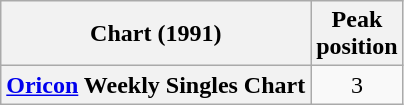<table class="wikitable plainrowheaders" style="text-align:center;">
<tr>
<th>Chart (1991)</th>
<th>Peak<br>position</th>
</tr>
<tr>
<th scope="row"><a href='#'>Oricon</a> Weekly Singles Chart</th>
<td>3</td>
</tr>
</table>
